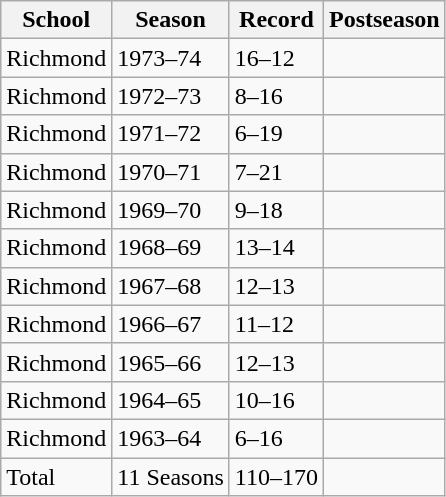<table class="wikitable">
<tr>
<th>School</th>
<th>Season</th>
<th>Record</th>
<th>Postseason</th>
</tr>
<tr>
<td>Richmond</td>
<td>1973–74</td>
<td>16–12</td>
<td></td>
</tr>
<tr>
<td>Richmond</td>
<td>1972–73</td>
<td>8–16</td>
<td></td>
</tr>
<tr>
<td>Richmond</td>
<td>1971–72</td>
<td>6–19</td>
<td></td>
</tr>
<tr>
<td>Richmond</td>
<td>1970–71</td>
<td>7–21</td>
<td></td>
</tr>
<tr>
<td>Richmond</td>
<td>1969–70</td>
<td>9–18</td>
<td></td>
</tr>
<tr>
<td>Richmond</td>
<td>1968–69</td>
<td>13–14</td>
<td></td>
</tr>
<tr>
<td>Richmond</td>
<td>1967–68</td>
<td>12–13</td>
<td></td>
</tr>
<tr>
<td>Richmond</td>
<td>1966–67</td>
<td>11–12</td>
<td></td>
</tr>
<tr>
<td>Richmond</td>
<td>1965–66</td>
<td>12–13</td>
<td></td>
</tr>
<tr>
<td>Richmond</td>
<td>1964–65</td>
<td>10–16</td>
<td></td>
</tr>
<tr>
<td>Richmond</td>
<td>1963–64</td>
<td>6–16</td>
<td></td>
</tr>
<tr>
<td>Total</td>
<td>11 Seasons</td>
<td>110–170</td>
<td></td>
</tr>
</table>
